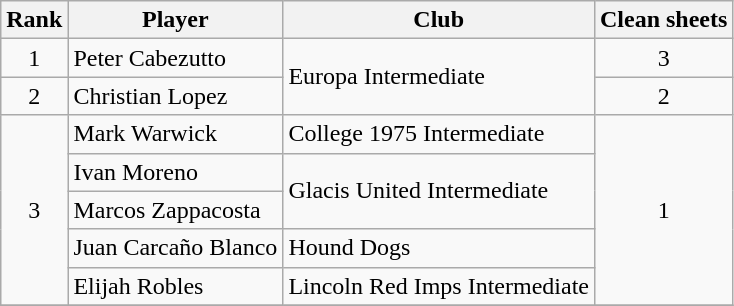<table class="wikitable" style="text-align:center">
<tr>
<th>Rank</th>
<th>Player</th>
<th>Club</th>
<th>Clean sheets</th>
</tr>
<tr>
<td rowspan=1>1</td>
<td align="left"> Peter Cabezutto</td>
<td rowspan=2 align="left">Europa Intermediate</td>
<td rowspan=1>3</td>
</tr>
<tr>
<td>2</td>
<td align="left"> Christian Lopez</td>
<td>2</td>
</tr>
<tr>
<td rowspan=5>3</td>
<td align="left"> Mark Warwick</td>
<td align="left">College 1975 Intermediate</td>
<td rowspan=5>1</td>
</tr>
<tr>
<td align="left"> Ivan Moreno</td>
<td rowspan=2 align="left">Glacis United Intermediate</td>
</tr>
<tr>
<td align="left"> Marcos Zappacosta</td>
</tr>
<tr>
<td align="left"> Juan Carcaño Blanco</td>
<td align="left">Hound Dogs</td>
</tr>
<tr>
<td align="left"> Elijah Robles</td>
<td align="left">Lincoln Red Imps Intermediate</td>
</tr>
<tr>
</tr>
</table>
